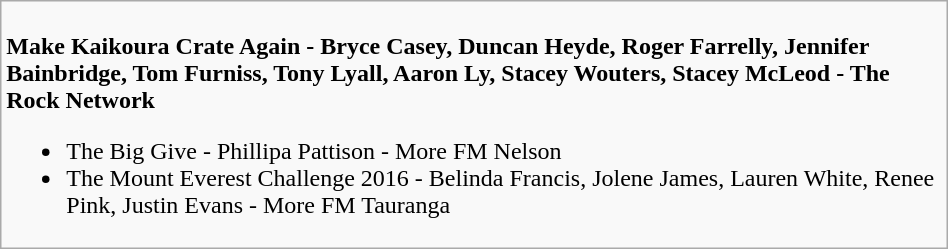<table class=wikitable width="50%">
<tr>
<td valign="top" width="50%"><br>
<strong>Make Kaikoura Crate Again - Bryce Casey, Duncan Heyde, Roger Farrelly, Jennifer Bainbridge, Tom Furniss, Tony Lyall, Aaron Ly, Stacey Wouters, Stacey McLeod - The Rock Network</strong><ul><li>The Big Give - Phillipa Pattison - More FM Nelson</li><li>The Mount Everest Challenge 2016 - Belinda Francis, Jolene James, Lauren White, Renee Pink, Justin Evans - More FM Tauranga</li></ul></td>
</tr>
</table>
